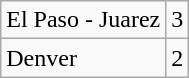<table class="wikitable">
<tr>
<td>El Paso - Juarez</td>
<td>3</td>
</tr>
<tr>
<td>Denver</td>
<td>2</td>
</tr>
</table>
